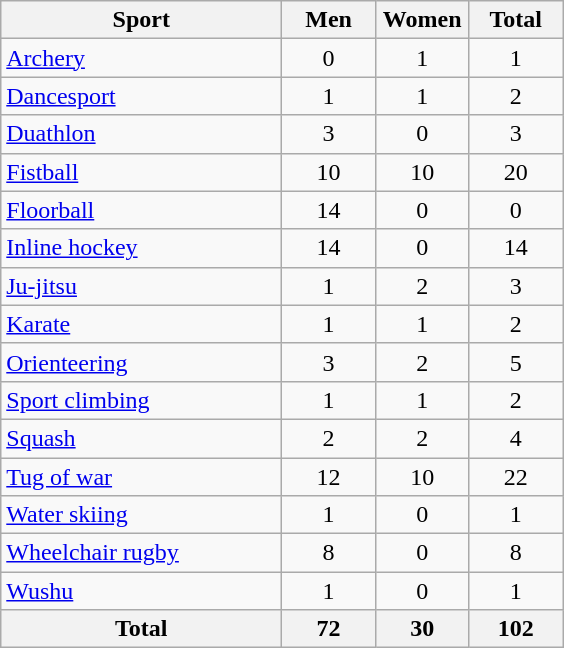<table class="wikitable sortable" style="text-align:center;">
<tr>
<th width=180>Sport</th>
<th width=55>Men</th>
<th width=55>Women</th>
<th width=55>Total</th>
</tr>
<tr>
<td align=left><a href='#'>Archery</a></td>
<td>0</td>
<td>1</td>
<td>1</td>
</tr>
<tr>
<td align=left><a href='#'>Dancesport</a></td>
<td>1</td>
<td>1</td>
<td>2</td>
</tr>
<tr>
<td align=left><a href='#'>Duathlon</a></td>
<td>3</td>
<td>0</td>
<td>3</td>
</tr>
<tr>
<td align=left><a href='#'>Fistball</a></td>
<td>10</td>
<td>10</td>
<td>20</td>
</tr>
<tr>
<td align=left><a href='#'>Floorball</a></td>
<td>14</td>
<td>0</td>
<td>0</td>
</tr>
<tr>
<td align=left><a href='#'>Inline hockey</a></td>
<td>14</td>
<td>0</td>
<td>14</td>
</tr>
<tr>
<td align=left><a href='#'>Ju-jitsu</a></td>
<td>1</td>
<td>2</td>
<td>3</td>
</tr>
<tr>
<td align=left><a href='#'>Karate</a></td>
<td>1</td>
<td>1</td>
<td>2</td>
</tr>
<tr>
<td align=left><a href='#'>Orienteering</a></td>
<td>3</td>
<td>2</td>
<td>5</td>
</tr>
<tr>
<td align=left><a href='#'>Sport climbing</a></td>
<td>1</td>
<td>1</td>
<td>2</td>
</tr>
<tr>
<td align=left><a href='#'>Squash</a></td>
<td>2</td>
<td>2</td>
<td>4</td>
</tr>
<tr>
<td align=left><a href='#'>Tug of war</a></td>
<td>12</td>
<td>10</td>
<td>22</td>
</tr>
<tr>
<td align=left><a href='#'>Water skiing</a></td>
<td>1</td>
<td>0</td>
<td>1</td>
</tr>
<tr>
<td align=left><a href='#'>Wheelchair rugby</a></td>
<td>8</td>
<td>0</td>
<td>8</td>
</tr>
<tr>
<td align=left><a href='#'>Wushu</a></td>
<td>1</td>
<td>0</td>
<td>1</td>
</tr>
<tr>
<th>Total</th>
<th>72</th>
<th>30</th>
<th>102</th>
</tr>
</table>
